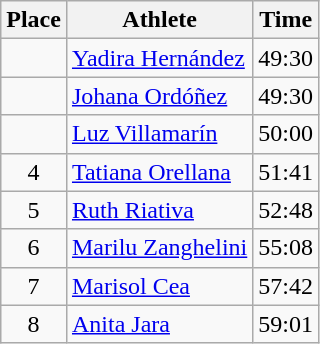<table class=wikitable>
<tr>
<th>Place</th>
<th>Athlete</th>
<th>Time</th>
</tr>
<tr>
<td align=center></td>
<td><a href='#'>Yadira Hernández</a> </td>
<td>49:30</td>
</tr>
<tr>
<td align=center></td>
<td><a href='#'>Johana Ordóñez</a> </td>
<td>49:30</td>
</tr>
<tr>
<td align=center></td>
<td><a href='#'>Luz Villamarín</a> </td>
<td>50:00</td>
</tr>
<tr>
<td align=center>4</td>
<td><a href='#'>Tatiana Orellana</a> </td>
<td>51:41</td>
</tr>
<tr>
<td align=center>5</td>
<td><a href='#'>Ruth Riativa</a> </td>
<td>52:48</td>
</tr>
<tr>
<td align=center>6</td>
<td><a href='#'>Marilu Zanghelini</a> </td>
<td>55:08</td>
</tr>
<tr>
<td align=center>7</td>
<td><a href='#'>Marisol Cea</a> </td>
<td>57:42</td>
</tr>
<tr>
<td align=center>8</td>
<td><a href='#'>Anita Jara</a> </td>
<td>59:01</td>
</tr>
</table>
